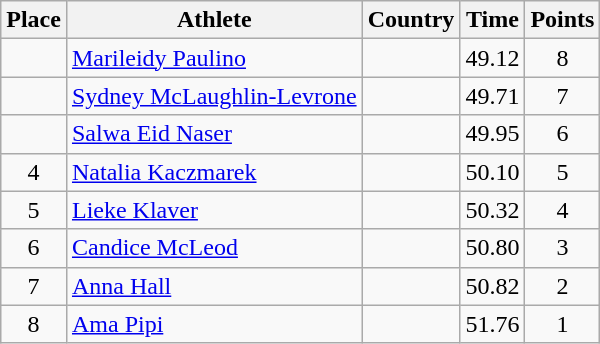<table class="wikitable">
<tr>
<th>Place</th>
<th>Athlete</th>
<th>Country</th>
<th>Time</th>
<th>Points</th>
</tr>
<tr>
<td align=center></td>
<td><a href='#'>Marileidy Paulino</a></td>
<td></td>
<td>49.12</td>
<td align=center>8</td>
</tr>
<tr>
<td align=center></td>
<td><a href='#'>Sydney McLaughlin-Levrone</a></td>
<td></td>
<td>49.71</td>
<td align=center>7</td>
</tr>
<tr>
<td align=center></td>
<td><a href='#'>Salwa Eid Naser</a></td>
<td></td>
<td>49.95</td>
<td align=center>6</td>
</tr>
<tr>
<td align=center>4</td>
<td><a href='#'>Natalia Kaczmarek</a></td>
<td></td>
<td>50.10</td>
<td align=center>5</td>
</tr>
<tr>
<td align=center>5</td>
<td><a href='#'>Lieke Klaver</a></td>
<td></td>
<td>50.32</td>
<td align=center>4</td>
</tr>
<tr>
<td align=center>6</td>
<td><a href='#'>Candice McLeod</a></td>
<td></td>
<td>50.80</td>
<td align=center>3</td>
</tr>
<tr>
<td align=center>7</td>
<td><a href='#'>Anna Hall</a></td>
<td></td>
<td>50.82</td>
<td align=center>2</td>
</tr>
<tr>
<td align=center>8</td>
<td><a href='#'>Ama Pipi</a></td>
<td></td>
<td>51.76</td>
<td align=center>1</td>
</tr>
</table>
